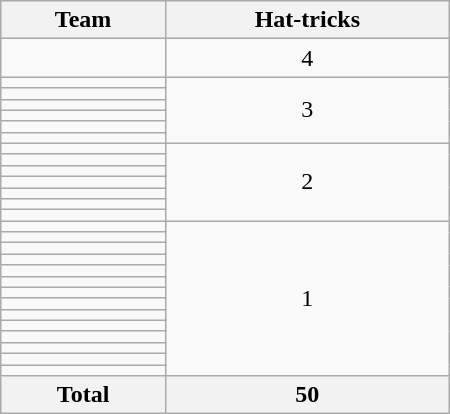<table class="wikitable" style="text-align: center; width: 300px;">
<tr>
<th>Team</th>
<th>Hat-tricks</th>
</tr>
<tr>
<td align=left></td>
<td>4</td>
</tr>
<tr>
<td align=left></td>
<td rowspan="6">3</td>
</tr>
<tr>
<td align=left></td>
</tr>
<tr>
<td align=left></td>
</tr>
<tr>
<td align=left></td>
</tr>
<tr>
<td align=left></td>
</tr>
<tr>
<td align=left></td>
</tr>
<tr>
<td align="left"></td>
<td rowspan="7">2</td>
</tr>
<tr>
<td align=left></td>
</tr>
<tr>
<td align=left></td>
</tr>
<tr>
<td align=left></td>
</tr>
<tr>
<td align=left></td>
</tr>
<tr>
<td align=left></td>
</tr>
<tr>
<td align=left></td>
</tr>
<tr>
<td align=left></td>
<td rowspan=14>1</td>
</tr>
<tr>
<td align=left></td>
</tr>
<tr>
<td align=left></td>
</tr>
<tr>
<td align=left></td>
</tr>
<tr>
<td align=left></td>
</tr>
<tr>
<td align=left></td>
</tr>
<tr>
<td align=left></td>
</tr>
<tr>
<td align=left></td>
</tr>
<tr>
<td align=left></td>
</tr>
<tr>
<td align=left></td>
</tr>
<tr>
<td align=left></td>
</tr>
<tr>
<td align=left></td>
</tr>
<tr>
<td align=left></td>
</tr>
<tr>
<td align=left></td>
</tr>
<tr>
<th>Total</th>
<th>50</th>
</tr>
</table>
